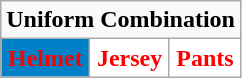<table class="wikitable"  style="display: inline-table;">
<tr>
<td align="center" Colspan="3"><strong>Uniform Combination</strong></td>
</tr>
<tr align="center">
<td style="background:#0080C6; color:red"><strong>Helmet</strong></td>
<td style="background:white; color:red"><strong>Jersey</strong></td>
<td style="background:white; color:red"><strong>Pants</strong></td>
</tr>
</table>
